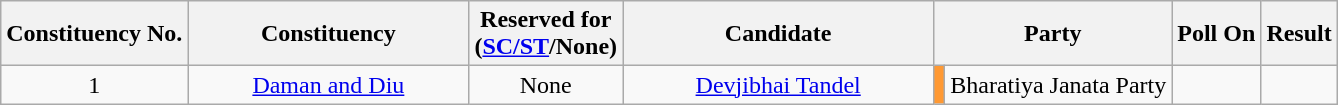<table class="wikitable sortable" style="text-align:center">
<tr>
<th>Constituency No.</th>
<th style="width:180px;">Constituency</th>
<th>Reserved for<br>(<a href='#'>SC/ST</a>/None)</th>
<th style="width:200px;">Candidate</th>
<th colspan="2">Party</th>
<th>Poll On</th>
<th>Result</th>
</tr>
<tr>
<td style="text-align:center;">1</td>
<td><a href='#'>Daman and Diu</a></td>
<td>None</td>
<td><a href='#'>Devjibhai Tandel</a></td>
<td bgcolor=#FF9933></td>
<td>Bharatiya Janata Party</td>
<td></td>
<td></td>
</tr>
</table>
